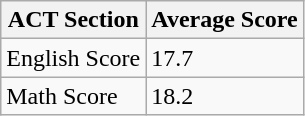<table class="wikitable">
<tr>
<th>ACT Section</th>
<th>Average Score</th>
</tr>
<tr>
<td>English Score</td>
<td>17.7</td>
</tr>
<tr>
<td>Math Score</td>
<td>18.2</td>
</tr>
</table>
